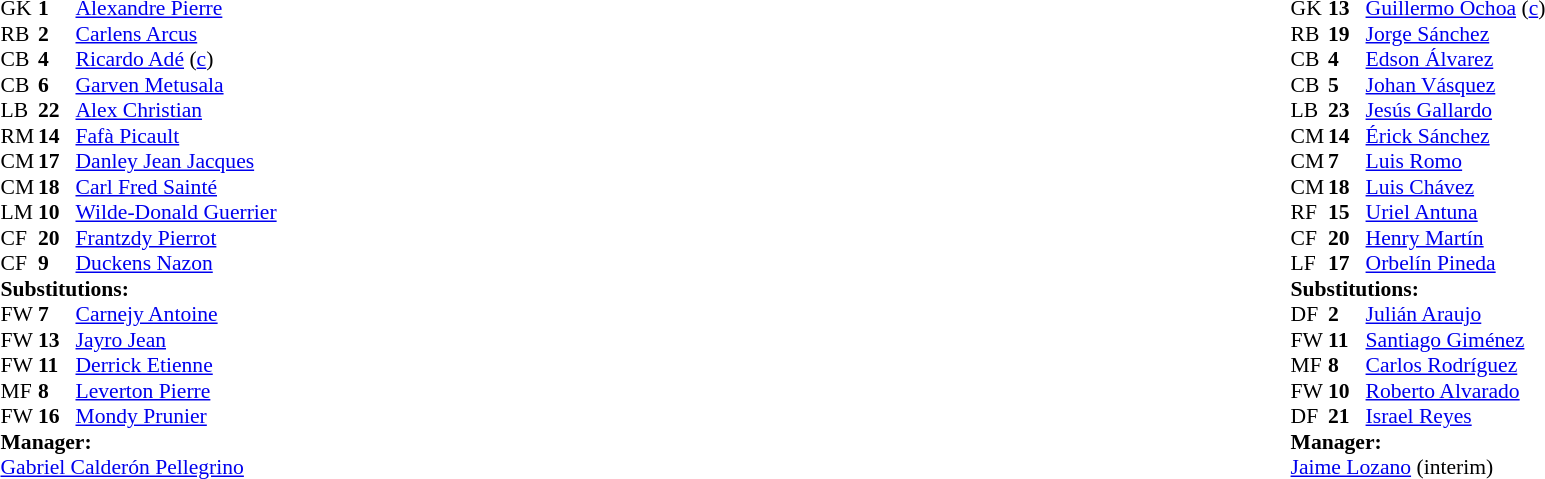<table width="100%">
<tr>
<td valign="top" width="40%"><br><table style="font-size:90%" cellspacing="0" cellpadding="0">
<tr>
<th width=25></th>
<th width=25></th>
</tr>
<tr>
<td>GK</td>
<td><strong>1</strong></td>
<td><a href='#'>Alexandre Pierre</a></td>
</tr>
<tr>
<td>RB</td>
<td><strong>2</strong></td>
<td><a href='#'>Carlens Arcus</a></td>
</tr>
<tr>
<td>CB</td>
<td><strong>4</strong></td>
<td><a href='#'>Ricardo Adé</a> (<a href='#'>c</a>)</td>
</tr>
<tr>
<td>CB</td>
<td><strong>6</strong></td>
<td><a href='#'>Garven Metusala</a></td>
</tr>
<tr>
<td>LB</td>
<td><strong>22</strong></td>
<td><a href='#'>Alex Christian</a></td>
</tr>
<tr>
<td>RM</td>
<td><strong>14</strong></td>
<td><a href='#'>Fafà Picault</a></td>
<td></td>
<td></td>
</tr>
<tr>
<td>CM</td>
<td><strong>17</strong></td>
<td><a href='#'>Danley Jean Jacques</a></td>
</tr>
<tr>
<td>CM</td>
<td><strong>18</strong></td>
<td><a href='#'>Carl Fred Sainté</a></td>
<td></td>
<td></td>
</tr>
<tr>
<td>LM</td>
<td><strong>10</strong></td>
<td><a href='#'>Wilde-Donald Guerrier</a></td>
<td></td>
<td></td>
</tr>
<tr>
<td>CF</td>
<td><strong>20</strong></td>
<td><a href='#'>Frantzdy Pierrot</a></td>
<td></td>
<td></td>
</tr>
<tr>
<td>CF</td>
<td><strong>9</strong></td>
<td><a href='#'>Duckens Nazon</a></td>
<td></td>
<td></td>
</tr>
<tr>
<td colspan=3><strong>Substitutions:</strong></td>
</tr>
<tr>
<td>FW</td>
<td><strong>7</strong></td>
<td><a href='#'>Carnejy Antoine</a></td>
<td></td>
<td></td>
</tr>
<tr>
<td>FW</td>
<td><strong>13</strong></td>
<td><a href='#'>Jayro Jean</a></td>
<td></td>
<td></td>
</tr>
<tr>
<td>FW</td>
<td><strong>11</strong></td>
<td><a href='#'>Derrick Etienne</a></td>
<td></td>
<td></td>
</tr>
<tr>
<td>MF</td>
<td><strong>8</strong></td>
<td><a href='#'>Leverton Pierre</a></td>
<td></td>
<td></td>
</tr>
<tr>
<td>FW</td>
<td><strong>16</strong></td>
<td><a href='#'>Mondy Prunier</a></td>
<td></td>
<td></td>
</tr>
<tr>
<td colspan=3><strong>Manager:</strong></td>
</tr>
<tr>
<td colspan=3> <a href='#'>Gabriel Calderón Pellegrino</a></td>
</tr>
</table>
</td>
<td valign="top"></td>
<td valign="top" width="50%"><br><table style="font-size:90%; margin:auto" cellspacing="0" cellpadding="0">
<tr>
<th width=25></th>
<th width=25></th>
</tr>
<tr>
<td>GK</td>
<td><strong>13</strong></td>
<td><a href='#'>Guillermo Ochoa</a> (<a href='#'>c</a>)</td>
</tr>
<tr>
<td>RB</td>
<td><strong>19</strong></td>
<td><a href='#'>Jorge Sánchez</a></td>
<td></td>
<td></td>
</tr>
<tr>
<td>CB</td>
<td><strong>4</strong></td>
<td><a href='#'>Edson Álvarez</a></td>
</tr>
<tr>
<td>CB</td>
<td><strong>5</strong></td>
<td><a href='#'>Johan Vásquez</a></td>
</tr>
<tr>
<td>LB</td>
<td><strong>23</strong></td>
<td><a href='#'>Jesús Gallardo</a></td>
</tr>
<tr>
<td>CM</td>
<td><strong>14</strong></td>
<td><a href='#'>Érick Sánchez</a></td>
<td></td>
<td></td>
</tr>
<tr>
<td>CM</td>
<td><strong>7</strong></td>
<td><a href='#'>Luis Romo</a></td>
</tr>
<tr>
<td>CM</td>
<td><strong>18</strong></td>
<td><a href='#'>Luis Chávez</a></td>
<td></td>
<td></td>
</tr>
<tr>
<td>RF</td>
<td><strong>15</strong></td>
<td><a href='#'>Uriel Antuna</a></td>
</tr>
<tr>
<td>CF</td>
<td><strong>20</strong></td>
<td><a href='#'>Henry Martín</a></td>
<td></td>
<td></td>
</tr>
<tr>
<td>LF</td>
<td><strong>17</strong></td>
<td><a href='#'>Orbelín Pineda</a></td>
<td></td>
<td></td>
</tr>
<tr>
<td colspan=3><strong>Substitutions:</strong></td>
</tr>
<tr>
<td>DF</td>
<td><strong>2</strong></td>
<td><a href='#'>Julián Araujo</a></td>
<td></td>
<td></td>
</tr>
<tr>
<td>FW</td>
<td><strong>11</strong></td>
<td><a href='#'>Santiago Giménez</a></td>
<td></td>
<td></td>
</tr>
<tr>
<td>MF</td>
<td><strong>8</strong></td>
<td><a href='#'>Carlos Rodríguez</a></td>
<td></td>
<td></td>
</tr>
<tr>
<td>FW</td>
<td><strong>10</strong></td>
<td><a href='#'>Roberto Alvarado</a></td>
<td></td>
<td></td>
</tr>
<tr>
<td>DF</td>
<td><strong>21</strong></td>
<td><a href='#'>Israel Reyes</a></td>
<td></td>
<td></td>
</tr>
<tr>
<td colspan=3><strong>Manager:</strong></td>
</tr>
<tr>
<td colspan=3><a href='#'>Jaime Lozano</a> (interim)</td>
</tr>
</table>
</td>
</tr>
</table>
